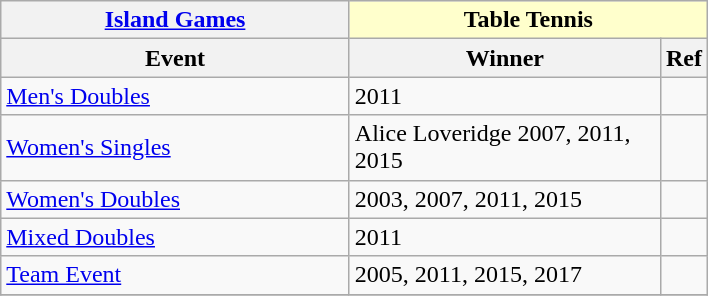<table class="wikitable collapsible collapsed">
<tr>
<th><a href='#'>Island Games</a></th>
<th colspan=2 style="background:#ffc;">Table Tennis </th>
</tr>
<tr>
<th width=225>Event</th>
<th width=200>Winner</th>
<th>Ref</th>
</tr>
<tr>
<td><a href='#'>Men's Doubles</a></td>
<td>2011</td>
<td></td>
</tr>
<tr>
<td><a href='#'>Women's Singles</a></td>
<td>Alice Loveridge 2007, 2011, 2015</td>
<td></td>
</tr>
<tr>
<td><a href='#'>Women's Doubles</a></td>
<td>2003, 2007, 2011, 2015</td>
<td></td>
</tr>
<tr>
<td><a href='#'>Mixed Doubles</a></td>
<td>2011</td>
<td></td>
</tr>
<tr>
<td><a href='#'>Team Event</a></td>
<td>2005, 2011, 2015, 2017</td>
<td></td>
</tr>
<tr>
</tr>
</table>
